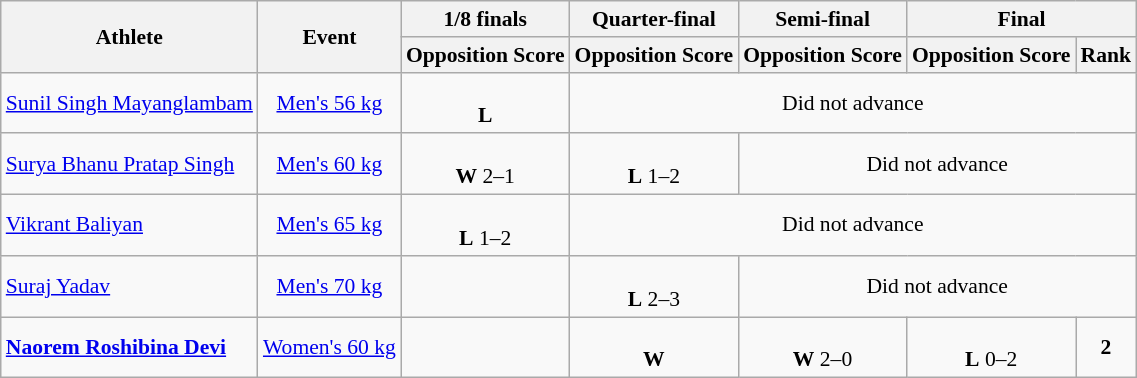<table class=wikitable style="text-align:center; font-size:90%">
<tr>
<th rowspan="2">Athlete</th>
<th rowspan="2">Event</th>
<th>1/8 finals</th>
<th>Quarter-final</th>
<th>Semi-final</th>
<th colspan="2">Final</th>
</tr>
<tr>
<th>Opposition Score</th>
<th>Opposition Score</th>
<th>Opposition Score</th>
<th>Opposition Score</th>
<th>Rank</th>
</tr>
<tr>
<td style="text-align:left"><a href='#'>Sunil Singh Mayanglambam</a></td>
<td><a href='#'>Men's 56 kg</a></td>
<td><br><strong>L</strong> </td>
<td colspan=4>Did not advance</td>
</tr>
<tr>
<td style="text-align:left"><a href='#'>Surya Bhanu Pratap Singh</a></td>
<td><a href='#'>Men's 60 kg</a></td>
<td><br><strong>W</strong> 2–1</td>
<td><br><strong>L</strong> 1–2</td>
<td colspan=3>Did not advance</td>
</tr>
<tr>
<td style="text-align:left"><a href='#'>Vikrant Baliyan</a></td>
<td><a href='#'>Men's 65 kg</a></td>
<td><br><strong>L</strong> 1–2</td>
<td colspan=4>Did not advance</td>
</tr>
<tr>
<td style="text-align:left"><a href='#'>Suraj Yadav</a></td>
<td><a href='#'>Men's 70 kg</a></td>
<td></td>
<td><br><strong>L</strong> 2–3</td>
<td colspan="3">Did not advance</td>
</tr>
<tr>
<td style="text-align:left"><strong><a href='#'>Naorem Roshibina Devi</a></strong></td>
<td><a href='#'>Women's 60 kg</a></td>
<td></td>
<td><br><strong>W</strong> </td>
<td><br><strong>W</strong> 2–0</td>
<td><br><strong>L</strong> 0–2</td>
<td><strong>2</strong></td>
</tr>
</table>
